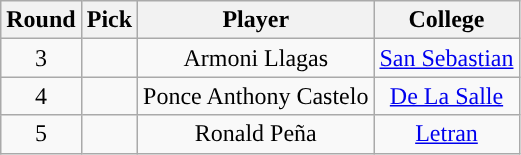<table class="wikitable sortable sortable">
<tr>
<th>Round</th>
<th>Pick</th>
<th>Player</th>
<th>College</th>
</tr>
<tr style="text-align: center">
<td align="center">3</td>
<td align="center"></td>
<td>Armoni Llagas</td>
<td><a href='#'>San Sebastian</a></td>
</tr>
<tr style="text-align: center">
<td align="center">4</td>
<td align="center"></td>
<td>Ponce Anthony Castelo</td>
<td><a href='#'>De La Salle</a></td>
</tr>
<tr style="text-align: center">
<td align="center">5</td>
<td align="center"></td>
<td>Ronald Peña</td>
<td><a href='#'>Letran</a></td>
</tr>
</table>
